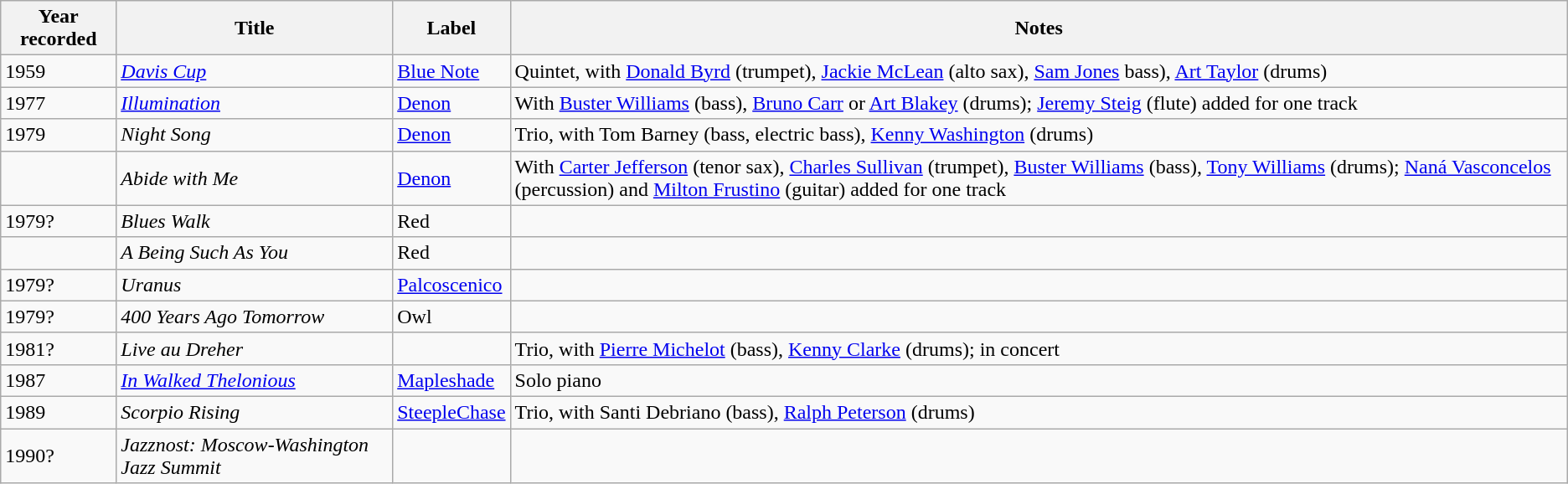<table class="wikitable sortable">
<tr>
<th>Year recorded</th>
<th>Title</th>
<th>Label</th>
<th>Notes</th>
</tr>
<tr>
<td>1959</td>
<td><em><a href='#'>Davis Cup</a></em></td>
<td><a href='#'>Blue Note</a></td>
<td>Quintet, with <a href='#'>Donald Byrd</a> (trumpet), <a href='#'>Jackie McLean</a> (alto sax), <a href='#'>Sam Jones</a> bass), <a href='#'>Art Taylor</a> (drums)</td>
</tr>
<tr>
<td>1977</td>
<td><em><a href='#'>Illumination</a></em></td>
<td><a href='#'>Denon</a></td>
<td>With <a href='#'>Buster Williams</a> (bass), <a href='#'>Bruno Carr</a> or <a href='#'>Art Blakey</a> (drums); <a href='#'>Jeremy Steig</a> (flute) added for one track</td>
</tr>
<tr>
<td>1979</td>
<td><em>Night Song</em></td>
<td><a href='#'>Denon</a></td>
<td>Trio, with Tom Barney (bass, electric bass), <a href='#'>Kenny Washington</a> (drums)</td>
</tr>
<tr>
<td></td>
<td><em>Abide with Me</em></td>
<td><a href='#'>Denon</a></td>
<td>With <a href='#'>Carter Jefferson</a> (tenor sax), <a href='#'>Charles Sullivan</a> (trumpet), <a href='#'>Buster Williams</a> (bass), <a href='#'>Tony Williams</a> (drums); <a href='#'>Naná Vasconcelos</a> (percussion) and <a href='#'>Milton Frustino</a> (guitar) added for one track</td>
</tr>
<tr>
<td>1979?</td>
<td><em>Blues Walk</em></td>
<td>Red</td>
<td></td>
</tr>
<tr>
<td></td>
<td><em>A Being Such As You</em></td>
<td>Red</td>
<td></td>
</tr>
<tr>
<td>1979?</td>
<td><em>Uranus</em></td>
<td><a href='#'>Palcoscenico</a></td>
<td></td>
</tr>
<tr>
<td>1979?</td>
<td><em>400 Years Ago Tomorrow</em></td>
<td>Owl</td>
<td></td>
</tr>
<tr>
<td>1981?</td>
<td><em>Live au Dreher</em></td>
<td></td>
<td>Trio, with <a href='#'>Pierre Michelot</a> (bass), <a href='#'>Kenny Clarke</a> (drums); in concert</td>
</tr>
<tr>
<td>1987</td>
<td><em><a href='#'>In Walked Thelonious</a></em></td>
<td><a href='#'>Mapleshade</a></td>
<td>Solo piano</td>
</tr>
<tr>
<td>1989</td>
<td><em>Scorpio Rising</em></td>
<td><a href='#'>SteepleChase</a></td>
<td>Trio, with Santi Debriano (bass), <a href='#'>Ralph Peterson</a> (drums)</td>
</tr>
<tr>
<td>1990?</td>
<td><em>Jazznost: Moscow-Washington Jazz Summit</em></td>
<td></td>
<td></td>
</tr>
</table>
